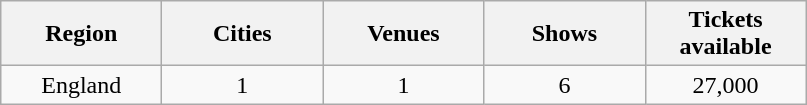<table class="wikitable" style="text-align:center;">
<tr>
<th width="100">Region</th>
<th width="100">Cities</th>
<th width="100">Venues</th>
<th width="100">Shows</th>
<th width="100">Tickets available</th>
</tr>
<tr>
<td>England</td>
<td>1</td>
<td>1</td>
<td>6</td>
<td>27,000</td>
</tr>
</table>
